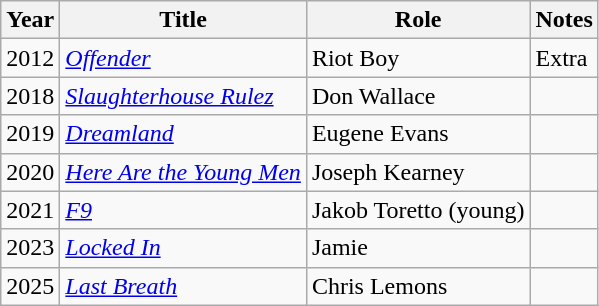<table class="wikitable">
<tr>
<th>Year</th>
<th>Title</th>
<th>Role</th>
<th>Notes</th>
</tr>
<tr>
<td>2012</td>
<td><em><a href='#'>Offender</a></em></td>
<td>Riot Boy</td>
<td>Extra</td>
</tr>
<tr>
<td>2018</td>
<td><em><a href='#'>Slaughterhouse Rulez</a></em></td>
<td>Don Wallace</td>
<td></td>
</tr>
<tr>
<td>2019</td>
<td><em><a href='#'>Dreamland</a></em></td>
<td>Eugene Evans</td>
<td></td>
</tr>
<tr>
<td>2020</td>
<td><em><a href='#'>Here Are the Young Men</a></em></td>
<td>Joseph Kearney</td>
<td></td>
</tr>
<tr>
<td>2021</td>
<td><em><a href='#'>F9</a></em></td>
<td>Jakob Toretto (young)</td>
<td></td>
</tr>
<tr>
<td>2023</td>
<td><em><a href='#'>Locked In</a></em></td>
<td>Jamie</td>
<td></td>
</tr>
<tr>
<td>2025</td>
<td><em><a href='#'>Last Breath</a></em></td>
<td>Chris Lemons</td>
<td></td>
</tr>
</table>
